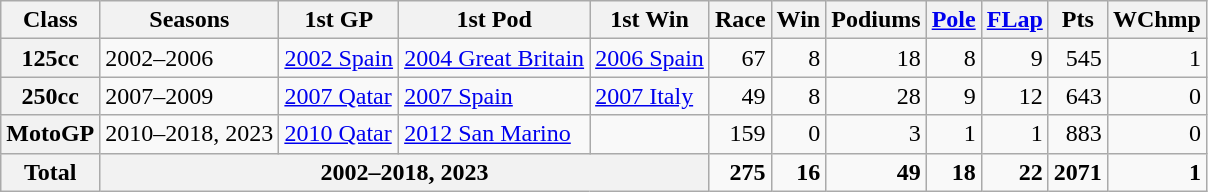<table class="wikitable" style="text-align:right;">
<tr>
<th>Class</th>
<th>Seasons</th>
<th>1st GP</th>
<th>1st Pod</th>
<th>1st Win</th>
<th>Race</th>
<th>Win</th>
<th>Podiums</th>
<th><a href='#'>Pole</a></th>
<th><a href='#'>FLap</a></th>
<th>Pts</th>
<th>WChmp</th>
</tr>
<tr>
<th>125cc</th>
<td style="text-align:left;">2002–2006</td>
<td style="text-align:left;"><a href='#'>2002 Spain</a></td>
<td style="text-align:left;"><a href='#'>2004 Great Britain</a></td>
<td style="text-align:left;"><a href='#'>2006 Spain</a></td>
<td>67</td>
<td>8</td>
<td>18</td>
<td>8</td>
<td>9</td>
<td>545</td>
<td>1</td>
</tr>
<tr>
<th>250cc</th>
<td style="text-align:left;">2007–2009</td>
<td style="text-align:left;"><a href='#'>2007 Qatar</a></td>
<td style="text-align:left;"><a href='#'>2007 Spain</a></td>
<td style="text-align:left;"><a href='#'>2007 Italy</a></td>
<td>49</td>
<td>8</td>
<td>28</td>
<td>9</td>
<td>12</td>
<td>643</td>
<td>0</td>
</tr>
<tr>
<th>MotoGP</th>
<td style="text-align:left;">2010–2018, 2023</td>
<td style="text-align:left;"><a href='#'>2010 Qatar</a></td>
<td style="text-align:left;"><a href='#'>2012 San Marino</a></td>
<td style="text-align:left;"></td>
<td>159</td>
<td>0</td>
<td>3</td>
<td>1</td>
<td>1</td>
<td>883</td>
<td>0</td>
</tr>
<tr>
<th>Total</th>
<th colspan="4">2002–2018, 2023</th>
<td><strong>275</strong></td>
<td><strong>16</strong></td>
<td><strong>49</strong></td>
<td><strong>18</strong></td>
<td><strong>22</strong></td>
<td><strong>2071</strong></td>
<td><strong>1</strong></td>
</tr>
</table>
